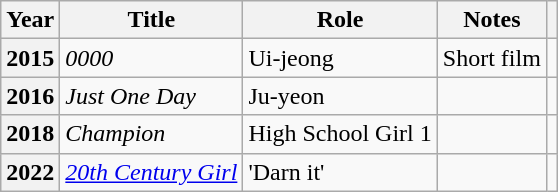<table class="wikitable plainrowheaders sortable">
<tr>
<th scope="col">Year</th>
<th scope="col">Title</th>
<th scope="col">Role</th>
<th scope="col">Notes</th>
<th scope="col" class="unsortable"></th>
</tr>
<tr>
<th scope="row">2015</th>
<td><em>0000</em></td>
<td>Ui-jeong</td>
<td>Short film</td>
<td style="text-align:center"></td>
</tr>
<tr>
<th scope="row">2016</th>
<td><em>Just One Day</em></td>
<td>Ju-yeon</td>
<td></td>
<td style="text-align:center"></td>
</tr>
<tr>
<th scope="row">2018</th>
<td><em>Champion</em></td>
<td>High School Girl 1</td>
<td></td>
<td style="text-align:center"></td>
</tr>
<tr>
<th scope="row">2022</th>
<td><em><a href='#'>20th Century Girl</a></em></td>
<td>'Darn it'</td>
<td></td>
<td style="text-align:center"></td>
</tr>
</table>
